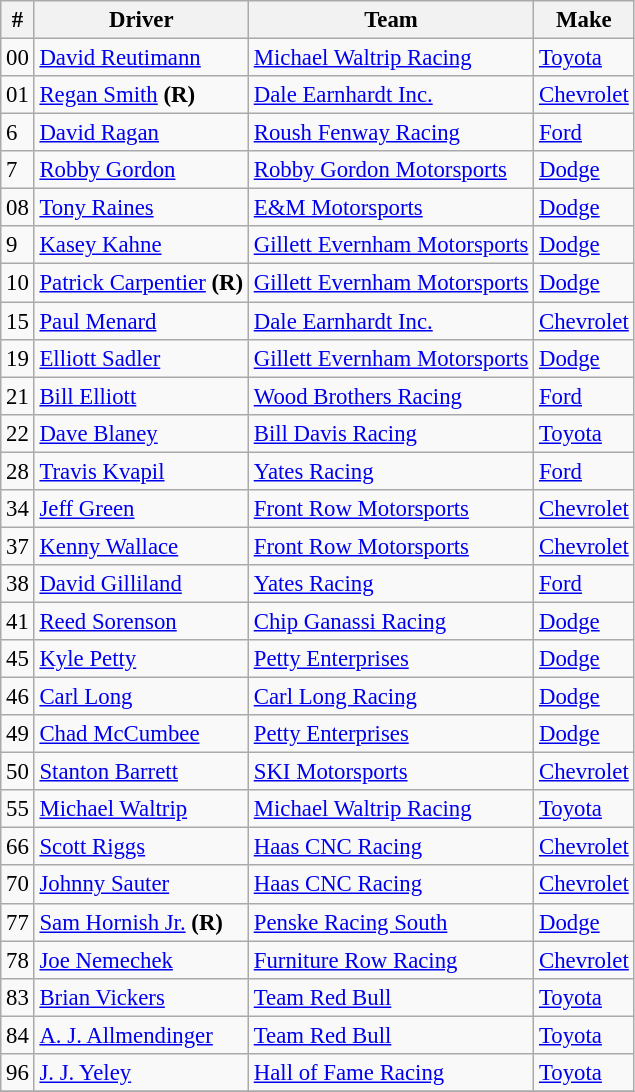<table class="wikitable" style="font-size:95%">
<tr>
<th>#</th>
<th>Driver</th>
<th>Team</th>
<th>Make</th>
</tr>
<tr>
<td>00</td>
<td><a href='#'>David Reutimann</a></td>
<td><a href='#'>Michael Waltrip Racing</a></td>
<td><a href='#'>Toyota</a></td>
</tr>
<tr>
<td>01</td>
<td><a href='#'>Regan Smith</a> <strong>(R)</strong></td>
<td><a href='#'>Dale Earnhardt Inc.</a></td>
<td><a href='#'>Chevrolet</a></td>
</tr>
<tr>
<td>6</td>
<td><a href='#'>David Ragan</a></td>
<td><a href='#'>Roush Fenway Racing</a></td>
<td><a href='#'>Ford</a></td>
</tr>
<tr>
<td>7</td>
<td><a href='#'>Robby Gordon</a></td>
<td><a href='#'>Robby Gordon Motorsports</a></td>
<td><a href='#'>Dodge</a></td>
</tr>
<tr>
<td>08</td>
<td><a href='#'>Tony Raines</a></td>
<td><a href='#'>E&M Motorsports</a></td>
<td><a href='#'>Dodge</a></td>
</tr>
<tr>
<td>9</td>
<td><a href='#'>Kasey Kahne</a></td>
<td><a href='#'>Gillett Evernham Motorsports</a></td>
<td><a href='#'>Dodge</a></td>
</tr>
<tr>
<td>10</td>
<td><a href='#'>Patrick Carpentier</a> <strong>(R)</strong></td>
<td><a href='#'>Gillett Evernham Motorsports</a></td>
<td><a href='#'>Dodge</a></td>
</tr>
<tr>
<td>15</td>
<td><a href='#'>Paul Menard</a></td>
<td><a href='#'>Dale Earnhardt Inc.</a></td>
<td><a href='#'>Chevrolet</a></td>
</tr>
<tr>
<td>19</td>
<td><a href='#'>Elliott Sadler</a></td>
<td><a href='#'>Gillett Evernham Motorsports</a></td>
<td><a href='#'>Dodge</a></td>
</tr>
<tr>
<td>21</td>
<td><a href='#'>Bill Elliott</a></td>
<td><a href='#'>Wood Brothers Racing</a></td>
<td><a href='#'>Ford</a></td>
</tr>
<tr>
<td>22</td>
<td><a href='#'>Dave Blaney</a></td>
<td><a href='#'>Bill Davis Racing</a></td>
<td><a href='#'>Toyota</a></td>
</tr>
<tr>
<td>28</td>
<td><a href='#'>Travis Kvapil</a></td>
<td><a href='#'>Yates Racing</a></td>
<td><a href='#'>Ford</a></td>
</tr>
<tr>
<td>34</td>
<td><a href='#'>Jeff Green</a></td>
<td><a href='#'>Front Row Motorsports</a></td>
<td><a href='#'>Chevrolet</a></td>
</tr>
<tr>
<td>37</td>
<td><a href='#'>Kenny Wallace</a></td>
<td><a href='#'>Front Row Motorsports</a></td>
<td><a href='#'>Chevrolet</a></td>
</tr>
<tr>
<td>38</td>
<td><a href='#'>David Gilliland</a></td>
<td><a href='#'>Yates Racing</a></td>
<td><a href='#'>Ford</a></td>
</tr>
<tr>
<td>41</td>
<td><a href='#'>Reed Sorenson</a></td>
<td><a href='#'>Chip Ganassi Racing</a></td>
<td><a href='#'>Dodge</a></td>
</tr>
<tr>
<td>45</td>
<td><a href='#'>Kyle Petty</a></td>
<td><a href='#'>Petty Enterprises</a></td>
<td><a href='#'>Dodge</a></td>
</tr>
<tr>
<td>46</td>
<td><a href='#'>Carl Long</a></td>
<td><a href='#'>Carl Long Racing</a></td>
<td><a href='#'>Dodge</a></td>
</tr>
<tr>
<td>49</td>
<td><a href='#'>Chad McCumbee</a></td>
<td><a href='#'>Petty Enterprises</a></td>
<td><a href='#'>Dodge</a></td>
</tr>
<tr>
<td>50</td>
<td><a href='#'>Stanton Barrett</a></td>
<td><a href='#'>SKI Motorsports</a></td>
<td><a href='#'>Chevrolet</a></td>
</tr>
<tr>
<td>55</td>
<td><a href='#'>Michael Waltrip</a></td>
<td><a href='#'>Michael Waltrip Racing</a></td>
<td><a href='#'>Toyota</a></td>
</tr>
<tr>
<td>66</td>
<td><a href='#'>Scott Riggs</a></td>
<td><a href='#'>Haas CNC Racing</a></td>
<td><a href='#'>Chevrolet</a></td>
</tr>
<tr>
<td>70</td>
<td><a href='#'>Johnny Sauter</a></td>
<td><a href='#'>Haas CNC Racing</a></td>
<td><a href='#'>Chevrolet</a></td>
</tr>
<tr>
<td>77</td>
<td><a href='#'>Sam Hornish Jr.</a> <strong>(R)</strong></td>
<td><a href='#'>Penske Racing South</a></td>
<td><a href='#'>Dodge</a></td>
</tr>
<tr>
<td>78</td>
<td><a href='#'>Joe Nemechek</a></td>
<td><a href='#'>Furniture Row Racing</a></td>
<td><a href='#'>Chevrolet</a></td>
</tr>
<tr>
<td>83</td>
<td><a href='#'>Brian Vickers</a></td>
<td><a href='#'>Team Red Bull</a></td>
<td><a href='#'>Toyota</a></td>
</tr>
<tr>
<td>84</td>
<td><a href='#'>A. J. Allmendinger</a></td>
<td><a href='#'>Team Red Bull</a></td>
<td><a href='#'>Toyota</a></td>
</tr>
<tr>
<td>96</td>
<td><a href='#'>J. J. Yeley</a></td>
<td><a href='#'>Hall of Fame Racing</a></td>
<td><a href='#'>Toyota</a></td>
</tr>
<tr>
</tr>
</table>
